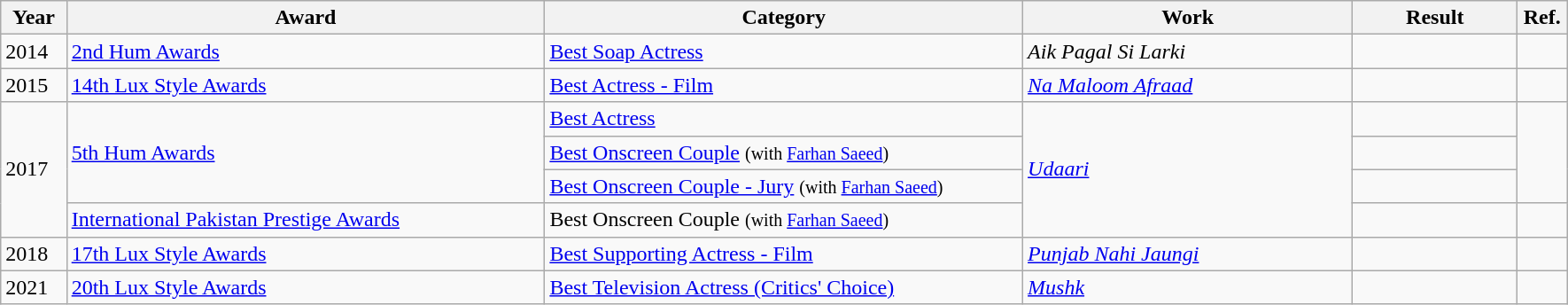<table class="wikitable plainrowheaders">
<tr>
<th width=4%>Year</th>
<th width=29%>Award</th>
<th width=29%>Category</th>
<th width=20%>Work</th>
<th width=10%>Result</th>
<th width=3%>Ref.</th>
</tr>
<tr>
<td>2014</td>
<td><a href='#'>2nd Hum Awards</a></td>
<td><a href='#'>Best Soap Actress</a></td>
<td><em>Aik Pagal Si Larki</em></td>
<td></td>
<td></td>
</tr>
<tr>
<td>2015</td>
<td><a href='#'>14th Lux Style Awards</a></td>
<td><a href='#'>Best Actress - Film</a></td>
<td><em><a href='#'>Na Maloom Afraad</a></em></td>
<td></td>
<td></td>
</tr>
<tr>
<td rowspan="4">2017</td>
<td rowspan="3"><a href='#'>5th Hum Awards</a></td>
<td><a href='#'>Best Actress</a></td>
<td rowspan="4"><em><a href='#'>Udaari</a></em></td>
<td></td>
<td rowspan="3"></td>
</tr>
<tr>
<td><a href='#'>Best Onscreen Couple</a> <small>(with <a href='#'>Farhan Saeed</a>)</small></td>
<td></td>
</tr>
<tr>
<td><a href='#'>Best Onscreen Couple - Jury</a> <small>(with <a href='#'>Farhan Saeed</a>)</small></td>
<td></td>
</tr>
<tr>
<td><a href='#'>International Pakistan Prestige Awards</a></td>
<td>Best Onscreen Couple <small>(with <a href='#'>Farhan Saeed</a>)</small></td>
<td></td>
<td></td>
</tr>
<tr>
<td>2018</td>
<td><a href='#'>17th Lux Style Awards</a></td>
<td><a href='#'>Best Supporting Actress - Film</a></td>
<td><em><a href='#'>Punjab Nahi Jaungi</a></em></td>
<td></td>
<td></td>
</tr>
<tr>
<td>2021</td>
<td><a href='#'>20th Lux Style Awards</a></td>
<td><a href='#'>Best Television Actress (Critics' Choice)</a></td>
<td><em><a href='#'>Mushk</a></em></td>
<td></td>
<td></td>
</tr>
</table>
